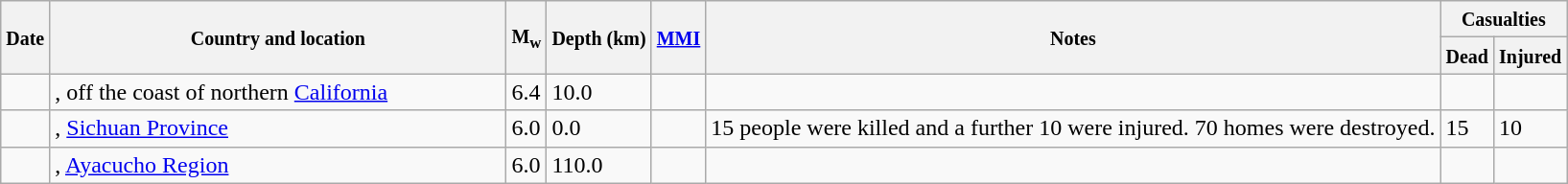<table class="wikitable sortable sort-under" style="border:1px black; margin-left:1em;">
<tr>
<th rowspan="2"><small>Date</small></th>
<th rowspan="2" style="width: 310px"><small>Country and location</small></th>
<th rowspan="2"><small>M<sub>w</sub></small></th>
<th rowspan="2"><small>Depth (km)</small></th>
<th rowspan="2"><small><a href='#'>MMI</a></small></th>
<th rowspan="2" class="unsortable"><small>Notes</small></th>
<th colspan="2"><small>Casualties</small></th>
</tr>
<tr>
<th><small>Dead</small></th>
<th><small>Injured</small></th>
</tr>
<tr>
<td></td>
<td>, off the coast of northern <a href='#'>California</a></td>
<td>6.4</td>
<td>10.0</td>
<td></td>
<td></td>
<td></td>
<td></td>
</tr>
<tr>
<td></td>
<td>, <a href='#'>Sichuan Province</a></td>
<td>6.0</td>
<td>0.0</td>
<td></td>
<td>15 people were killed and a further 10 were injured. 70 homes were destroyed.</td>
<td>15</td>
<td>10</td>
</tr>
<tr>
<td></td>
<td>, <a href='#'>Ayacucho Region</a></td>
<td>6.0</td>
<td>110.0</td>
<td></td>
<td></td>
<td></td>
<td></td>
</tr>
</table>
